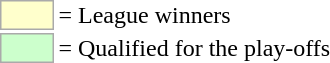<table>
<tr>
<td style="background-color:#ffffcc; border:1px solid #aaaaaa; width:2em;"></td>
<td>= League winners</td>
</tr>
<tr>
<td style="background-color:#ccffcc; border:1px solid #aaaaaa; width:2em;"></td>
<td>= Qualified for the play-offs</td>
</tr>
</table>
